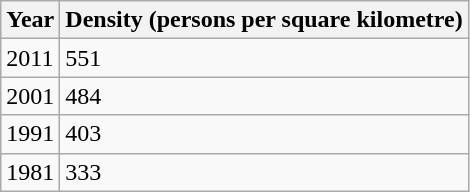<table class="wikitable sortable">
<tr>
<th>Year</th>
<th>Density (persons per square kilometre)</th>
</tr>
<tr>
<td>2011</td>
<td>551</td>
</tr>
<tr>
<td>2001</td>
<td>484</td>
</tr>
<tr>
<td>1991</td>
<td>403</td>
</tr>
<tr>
<td>1981</td>
<td>333</td>
</tr>
</table>
